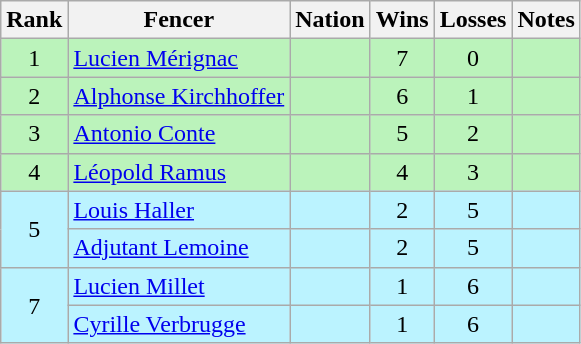<table class="wikitable sortable" style="text-align:center">
<tr>
<th>Rank</th>
<th>Fencer</th>
<th>Nation</th>
<th>Wins</th>
<th>Losses</th>
<th>Notes</th>
</tr>
<tr bgcolor=bbf3bb>
<td>1</td>
<td align=left><a href='#'>Lucien Mérignac</a></td>
<td align=left></td>
<td>7</td>
<td>0</td>
<td></td>
</tr>
<tr bgcolor=bbf3bb>
<td>2</td>
<td align=left><a href='#'>Alphonse Kirchhoffer</a></td>
<td align=left></td>
<td>6</td>
<td>1</td>
<td></td>
</tr>
<tr bgcolor=bbf3bb>
<td>3</td>
<td align=left><a href='#'>Antonio Conte</a></td>
<td align=left></td>
<td>5</td>
<td>2</td>
<td></td>
</tr>
<tr bgcolor=bbf3bb>
<td>4</td>
<td align=left><a href='#'>Léopold Ramus</a></td>
<td align=left></td>
<td>4</td>
<td>3</td>
<td></td>
</tr>
<tr bgcolor=bbf3ff>
<td align=center rowspan=2>5</td>
<td align=left><a href='#'>Louis Haller</a></td>
<td align=left></td>
<td>2</td>
<td>5</td>
<td></td>
</tr>
<tr bgcolor=bbf3ff>
<td align=left><a href='#'>Adjutant Lemoine</a></td>
<td align=left></td>
<td>2</td>
<td>5</td>
<td></td>
</tr>
<tr bgcolor=bbf3ff>
<td align=center rowspan=2>7</td>
<td align=left><a href='#'>Lucien Millet</a></td>
<td align=left></td>
<td>1</td>
<td>6</td>
<td></td>
</tr>
<tr bgcolor=bbf3ff>
<td align=left><a href='#'>Cyrille Verbrugge</a></td>
<td align=left></td>
<td>1</td>
<td>6</td>
<td></td>
</tr>
</table>
